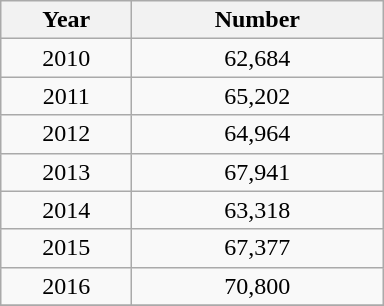<table class="wikitable">
<tr>
<th scope="col" style="width:80px;">Year</th>
<th scope="col" style="width:160px;">Number</th>
</tr>
<tr align=center>
<td>2010</td>
<td>62,684</td>
</tr>
<tr align=center>
<td>2011</td>
<td>65,202</td>
</tr>
<tr align=center>
<td>2012</td>
<td>64,964</td>
</tr>
<tr align=center>
<td>2013</td>
<td>67,941</td>
</tr>
<tr align=center>
<td>2014</td>
<td>63,318</td>
</tr>
<tr align=center>
<td>2015</td>
<td>67,377</td>
</tr>
<tr align=center>
<td>2016</td>
<td>70,800</td>
</tr>
<tr>
</tr>
</table>
